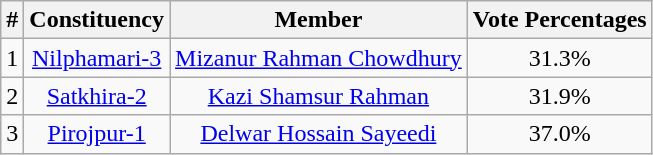<table class="wikitable sortable" style="text-align:center;">
<tr>
<th>#</th>
<th>Constituency</th>
<th>Member</th>
<th>Vote Percentages</th>
</tr>
<tr>
<td>1</td>
<td><a href='#'>Nilphamari-3</a></td>
<td><a href='#'>Mizanur Rahman Chowdhury</a></td>
<td>31.3%</td>
</tr>
<tr>
<td>2</td>
<td><a href='#'>Satkhira-2</a></td>
<td><a href='#'>Kazi Shamsur Rahman</a></td>
<td>31.9%</td>
</tr>
<tr>
<td>3</td>
<td><a href='#'>Pirojpur-1</a></td>
<td><a href='#'>Delwar Hossain Sayeedi</a></td>
<td>37.0%</td>
</tr>
</table>
